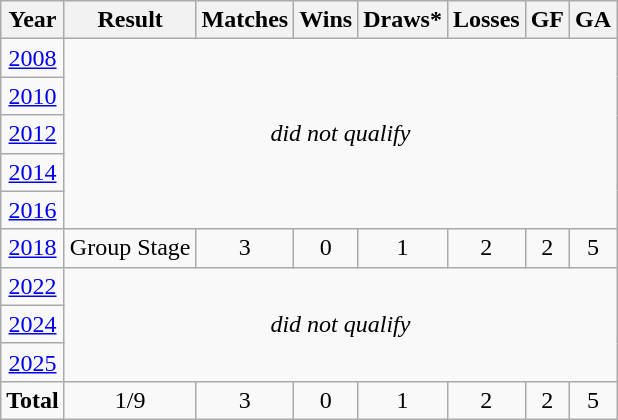<table class="wikitable" style="text-align: center;">
<tr>
<th>Year</th>
<th>Result</th>
<th>Matches</th>
<th>Wins</th>
<th>Draws*</th>
<th>Losses</th>
<th>GF</th>
<th>GA</th>
</tr>
<tr>
<td> <a href='#'>2008</a></td>
<td colspan=7 rowspan=5><em>did not qualify</em></td>
</tr>
<tr>
<td> <a href='#'>2010</a></td>
</tr>
<tr>
<td> <a href='#'>2012</a></td>
</tr>
<tr>
<td> <a href='#'>2014</a></td>
</tr>
<tr>
<td> <a href='#'>2016</a></td>
</tr>
<tr>
<td> <a href='#'>2018</a></td>
<td>Group Stage</td>
<td>3</td>
<td>0</td>
<td>1</td>
<td>2</td>
<td>2</td>
<td>5</td>
</tr>
<tr>
<td> <a href='#'>2022</a></td>
<td colspan=7 rowspan=3><em>did not qualify</em></td>
</tr>
<tr>
<td> <a href='#'>2024</a></td>
</tr>
<tr>
<td> <a href='#'>2025</a></td>
</tr>
<tr>
<td><strong>Total</strong></td>
<td>1/9</td>
<td>3</td>
<td>0</td>
<td>1</td>
<td>2</td>
<td>2</td>
<td>5</td>
</tr>
</table>
